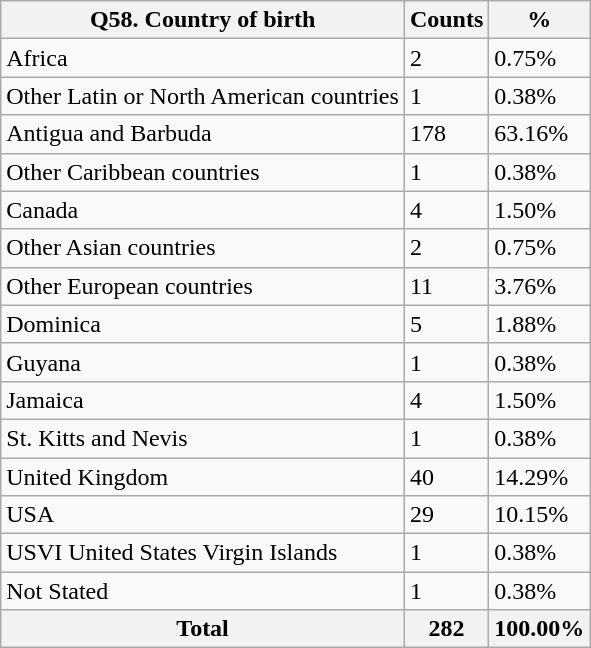<table class="wikitable sortable">
<tr>
<th>Q58. Country of birth</th>
<th>Counts</th>
<th>%</th>
</tr>
<tr>
<td>Africa</td>
<td>2</td>
<td>0.75%</td>
</tr>
<tr>
<td>Other Latin or North American countries</td>
<td>1</td>
<td>0.38%</td>
</tr>
<tr>
<td>Antigua and Barbuda</td>
<td>178</td>
<td>63.16%</td>
</tr>
<tr>
<td>Other Caribbean countries</td>
<td>1</td>
<td>0.38%</td>
</tr>
<tr>
<td>Canada</td>
<td>4</td>
<td>1.50%</td>
</tr>
<tr>
<td>Other Asian countries</td>
<td>2</td>
<td>0.75%</td>
</tr>
<tr>
<td>Other European countries</td>
<td>11</td>
<td>3.76%</td>
</tr>
<tr>
<td>Dominica</td>
<td>5</td>
<td>1.88%</td>
</tr>
<tr>
<td>Guyana</td>
<td>1</td>
<td>0.38%</td>
</tr>
<tr>
<td>Jamaica</td>
<td>4</td>
<td>1.50%</td>
</tr>
<tr>
<td>St. Kitts and Nevis</td>
<td>1</td>
<td>0.38%</td>
</tr>
<tr>
<td>United Kingdom</td>
<td>40</td>
<td>14.29%</td>
</tr>
<tr>
<td>USA</td>
<td>29</td>
<td>10.15%</td>
</tr>
<tr>
<td>USVI United States Virgin Islands</td>
<td>1</td>
<td>0.38%</td>
</tr>
<tr>
<td>Not Stated</td>
<td>1</td>
<td>0.38%</td>
</tr>
<tr>
<th>Total</th>
<th>282</th>
<th>100.00%</th>
</tr>
</table>
